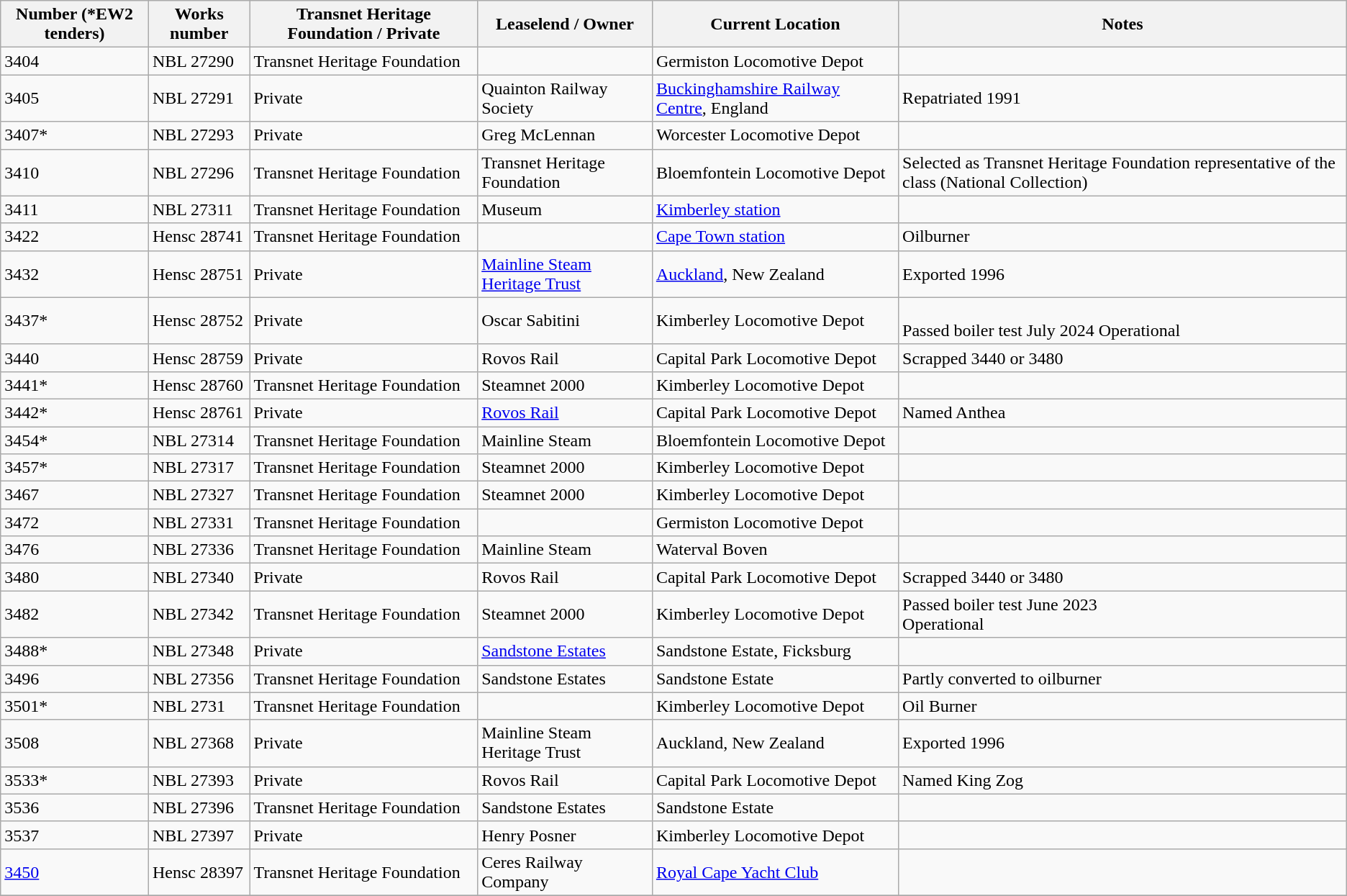<table class="wikitable">
<tr>
<th>Number (*EW2 tenders)</th>
<th>Works number</th>
<th>Transnet Heritage Foundation / Private</th>
<th>Leaselend / Owner</th>
<th>Current Location</th>
<th>Notes</th>
</tr>
<tr>
<td>3404</td>
<td>NBL 27290</td>
<td>Transnet Heritage Foundation</td>
<td></td>
<td>Germiston Locomotive Depot</td>
<td></td>
</tr>
<tr>
<td>3405</td>
<td>NBL 27291</td>
<td>Private</td>
<td>Quainton Railway Society</td>
<td><a href='#'>Buckinghamshire Railway Centre</a>, England</td>
<td>Repatriated 1991</td>
</tr>
<tr>
<td>3407*</td>
<td>NBL 27293</td>
<td>Private</td>
<td>Greg McLennan</td>
<td>Worcester Locomotive Depot</td>
<td></td>
</tr>
<tr>
<td>3410</td>
<td>NBL 27296</td>
<td>Transnet Heritage Foundation</td>
<td>Transnet Heritage Foundation</td>
<td>Bloemfontein Locomotive Depot</td>
<td>Selected as Transnet Heritage Foundation representative of the class (National Collection)</td>
</tr>
<tr>
<td>3411</td>
<td>NBL 27311</td>
<td>Transnet Heritage Foundation</td>
<td>Museum</td>
<td><a href='#'>Kimberley station</a></td>
<td></td>
</tr>
<tr>
<td>3422</td>
<td>Hensc 28741</td>
<td>Transnet Heritage Foundation</td>
<td></td>
<td><a href='#'> Cape Town station</a></td>
<td>Oilburner</td>
</tr>
<tr>
<td>3432</td>
<td>Hensc 28751</td>
<td>Private</td>
<td><a href='#'>Mainline Steam Heritage Trust</a></td>
<td><a href='#'>Auckland</a>, New Zealand</td>
<td>Exported 1996</td>
</tr>
<tr>
<td>3437*</td>
<td>Hensc 28752</td>
<td>Private</td>
<td>Oscar Sabitini</td>
<td>Kimberley Locomotive Depot</td>
<td><br>Passed boiler test July 2024
Operational</td>
</tr>
<tr>
<td>3440</td>
<td>Hensc 28759</td>
<td>Private</td>
<td>Rovos Rail</td>
<td>Capital Park Locomotive Depot</td>
<td>Scrapped 3440 or 3480</td>
</tr>
<tr>
<td>3441*</td>
<td>Hensc 28760</td>
<td>Transnet Heritage Foundation</td>
<td>Steamnet 2000</td>
<td>Kimberley Locomotive Depot</td>
<td></td>
</tr>
<tr>
<td>3442*</td>
<td>Hensc 28761</td>
<td>Private</td>
<td><a href='#'>Rovos Rail</a></td>
<td>Capital Park Locomotive Depot</td>
<td>Named Anthea</td>
</tr>
<tr>
<td>3454*</td>
<td>NBL 27314</td>
<td>Transnet Heritage Foundation</td>
<td>Mainline Steam</td>
<td>Bloemfontein Locomotive Depot</td>
<td></td>
</tr>
<tr>
<td>3457*</td>
<td>NBL 27317</td>
<td>Transnet Heritage Foundation</td>
<td>Steamnet 2000</td>
<td>Kimberley Locomotive Depot</td>
<td></td>
</tr>
<tr>
<td>3467</td>
<td>NBL 27327</td>
<td>Transnet Heritage Foundation</td>
<td>Steamnet 2000</td>
<td>Kimberley Locomotive Depot</td>
<td></td>
</tr>
<tr>
<td>3472</td>
<td>NBL 27331</td>
<td>Transnet Heritage Foundation</td>
<td></td>
<td>Germiston Locomotive Depot</td>
<td></td>
</tr>
<tr>
<td>3476</td>
<td>NBL 27336</td>
<td>Transnet Heritage Foundation</td>
<td>Mainline Steam</td>
<td>Waterval Boven</td>
<td></td>
</tr>
<tr>
<td>3480</td>
<td>NBL 27340</td>
<td>Private</td>
<td>Rovos Rail</td>
<td>Capital Park Locomotive Depot</td>
<td>Scrapped  3440 or 3480</td>
</tr>
<tr>
<td>3482</td>
<td>NBL 27342</td>
<td>Transnet Heritage Foundation</td>
<td>Steamnet 2000</td>
<td>Kimberley Locomotive Depot</td>
<td>Passed boiler test June 2023<br>Operational</td>
</tr>
<tr>
<td>3488*</td>
<td>NBL 27348</td>
<td>Private</td>
<td><a href='#'>Sandstone Estates</a></td>
<td>Sandstone Estate, Ficksburg</td>
<td></td>
</tr>
<tr>
<td>3496</td>
<td>NBL 27356</td>
<td>Transnet Heritage Foundation</td>
<td>Sandstone Estates</td>
<td>Sandstone Estate</td>
<td>Partly converted to oilburner</td>
</tr>
<tr>
<td>3501*</td>
<td>NBL 2731</td>
<td>Transnet Heritage Foundation</td>
<td></td>
<td>Kimberley Locomotive Depot</td>
<td>Oil Burner</td>
</tr>
<tr>
<td>3508</td>
<td>NBL 27368</td>
<td>Private</td>
<td>Mainline Steam Heritage Trust</td>
<td>Auckland, New Zealand</td>
<td>Exported 1996</td>
</tr>
<tr>
<td>3533*</td>
<td>NBL 27393</td>
<td>Private</td>
<td>Rovos Rail</td>
<td>Capital Park Locomotive Depot</td>
<td>Named King Zog</td>
</tr>
<tr>
<td>3536</td>
<td>NBL 27396</td>
<td>Transnet Heritage Foundation</td>
<td>Sandstone Estates</td>
<td>Sandstone Estate</td>
<td></td>
</tr>
<tr>
<td>3537</td>
<td>NBL 27397</td>
<td>Private</td>
<td>Henry Posner</td>
<td>Kimberley Locomotive Depot</td>
<td></td>
</tr>
<tr>
<td><a href='#'>3450</a></td>
<td>Hensc 28397</td>
<td>Transnet Heritage Foundation</td>
<td>Ceres Railway Company</td>
<td><a href='#'>Royal Cape Yacht Club</a></td>
<td></td>
</tr>
<tr>
</tr>
</table>
